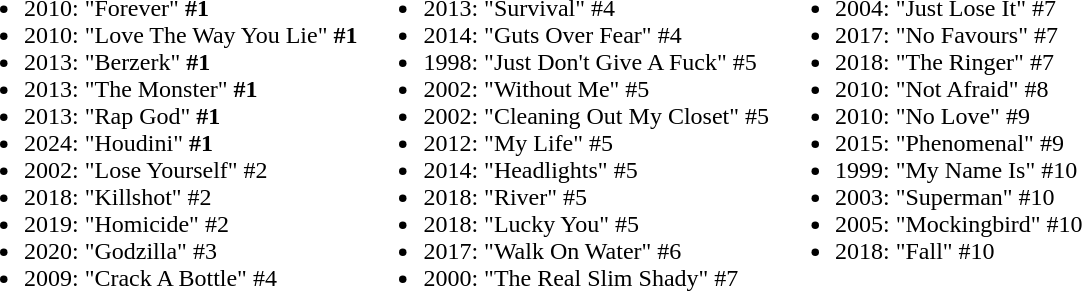<table border="0">
<tr>
<td><div><br><table>
<tr>
<td valign=top><br><ul><li>2010: "Forever" <strong>#1</strong></li><li>2010: "Love The Way You Lie" <strong>#1</strong></li><li>2013: "Berzerk" <strong>#1</strong></li><li>2013: "The Monster" <strong>#1</strong></li><li>2013: "Rap God" <strong>#1</strong></li><li>2024: "Houdini" <strong>#1</strong></li><li>2002: "Lose Yourself" #2</li><li>2018: "Killshot" #2</li><li>2019: "Homicide" #2</li><li>2020: "Godzilla" #3</li><li>2009: "Crack A Bottle" #4</li></ul></td>
<td valign=top><br><ul><li>2013: "Survival" #4</li><li>2014: "Guts Over Fear" #4</li><li>1998: "Just Don't Give A Fuck" #5</li><li>2002: "Without Me" #5</li><li>2002: "Cleaning Out My Closet" #5</li><li>2012: "My Life" #5</li><li>2014: "Headlights" #5</li><li>2018: "River" #5</li><li>2018: "Lucky You" #5</li><li>2017: "Walk On Water" #6</li><li>2000: "The Real Slim Shady" #7</li></ul></td>
<td valign=top><br><ul><li>2004: "Just Lose It" #7</li><li>2017: "No Favours" #7</li><li>2018: "The Ringer" #7</li><li>2010: "Not Afraid" #8</li><li>2010: "No Love" #9</li><li>2015: "Phenomenal" #9</li><li>1999: "My Name Is" #10</li><li>2003: "Superman" #10</li><li>2005: "Mockingbird" #10</li><li>2018: "Fall" #10</li></ul></td>
</tr>
</table>
</div></td>
</tr>
</table>
